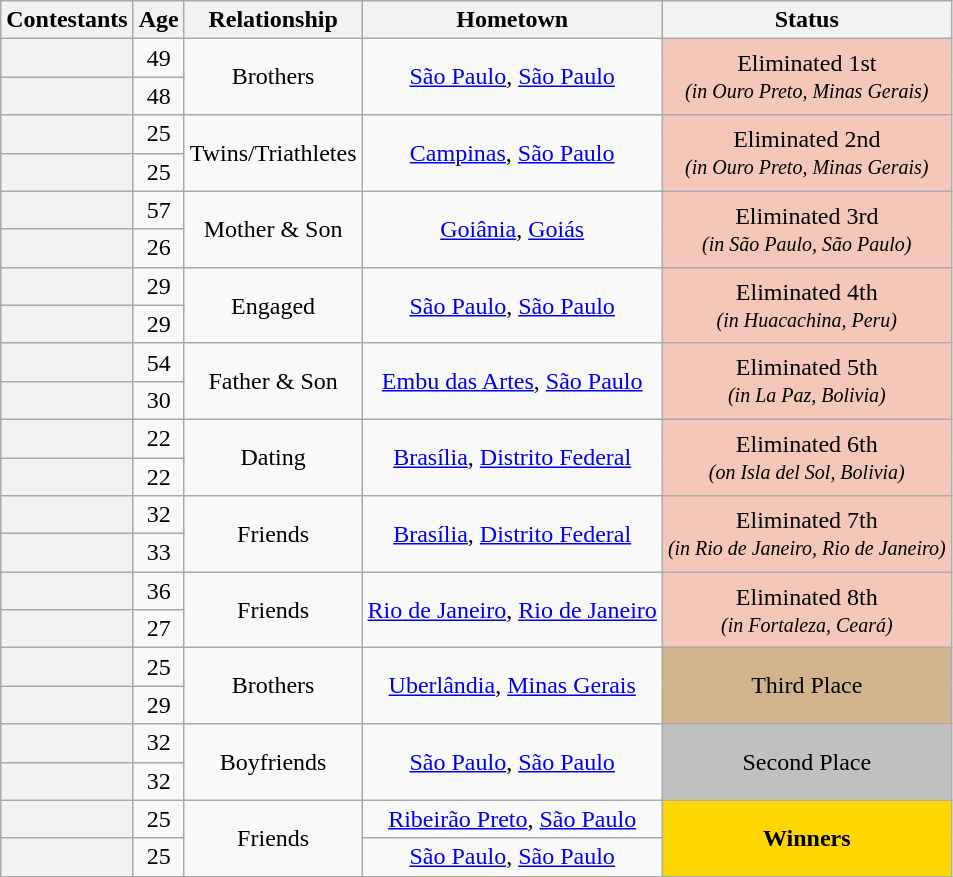<table class="wikitable sortable" style="text-align:center;">
<tr>
<th scope="col">Contestants</th>
<th scope="col">Age</th>
<th class="unsortable" scope="col">Relationship</th>
<th scope="col" class="unsortable">Hometown</th>
<th scope="col">Status</th>
</tr>
<tr>
<th scope="row"></th>
<td>49</td>
<td rowspan="2">Brothers</td>
<td rowspan="2"><a href='#'>São Paulo</a>, <a href='#'>São Paulo</a></td>
<td rowspan="2" bgcolor="f4c7b8">Eliminated 1st<br><small><em>(in Ouro Preto, Minas Gerais)</em></small></td>
</tr>
<tr>
<th scope="row"></th>
<td>48</td>
</tr>
<tr>
<th scope="row"></th>
<td>25</td>
<td rowspan="2">Twins/Triathletes</td>
<td rowspan="2"><a href='#'>Campinas</a>, <a href='#'>São Paulo</a></td>
<td rowspan="2" bgcolor="f4c7b8">Eliminated 2nd<br><small><em>(in Ouro Preto, Minas Gerais)</em></small></td>
</tr>
<tr>
<th scope="row"></th>
<td>25</td>
</tr>
<tr>
<th scope="row"></th>
<td>57</td>
<td rowspan="2">Mother & Son</td>
<td rowspan="2"><a href='#'>Goiânia</a>, <a href='#'>Goiás</a></td>
<td rowspan="2" bgcolor="f4c7b8">Eliminated 3rd<br><small><em>(in São Paulo, São Paulo)</em></small></td>
</tr>
<tr>
<th scope="row"></th>
<td>26</td>
</tr>
<tr>
<th scope="row"></th>
<td>29</td>
<td rowspan="2">Engaged</td>
<td rowspan="2"><a href='#'>São Paulo</a>, <a href='#'>São Paulo</a></td>
<td rowspan="2" bgcolor="f4c7b8">Eliminated 4th<br><small><em>(in Huacachina, Peru)</em></small></td>
</tr>
<tr>
<th scope="row"></th>
<td>29</td>
</tr>
<tr>
<th scope="row"></th>
<td>54</td>
<td rowspan="2">Father & Son</td>
<td rowspan="2"><a href='#'>Embu das Artes</a>, <a href='#'>São Paulo</a></td>
<td rowspan="2" bgcolor="f4c7b8">Eliminated 5th<br><small><em>(in La Paz, Bolivia)</em></small></td>
</tr>
<tr>
<th scope="row"></th>
<td>30</td>
</tr>
<tr>
<th scope="row"></th>
<td>22</td>
<td rowspan="2">Dating</td>
<td rowspan="2"><a href='#'>Brasília</a>, <a href='#'>Distrito Federal</a></td>
<td rowspan="2" bgcolor="f4c7b8">Eliminated 6th<br><small><em>(on Isla del Sol, Bolivia)</em></small></td>
</tr>
<tr>
<th scope="row"></th>
<td>22</td>
</tr>
<tr>
<th scope="row"></th>
<td>32</td>
<td rowspan="2">Friends</td>
<td rowspan="2"><a href='#'>Brasília</a>, <a href='#'>Distrito Federal</a></td>
<td rowspan="2" bgcolor="f4c7b8">Eliminated 7th<br><small><em>(in Rio de Janeiro, Rio de Janeiro)</em></small></td>
</tr>
<tr>
<th scope="row"></th>
<td>33</td>
</tr>
<tr>
<th scope="row"></th>
<td>36</td>
<td rowspan="2">Friends</td>
<td rowspan="2"><a href='#'>Rio de Janeiro</a>, <a href='#'>Rio de Janeiro</a></td>
<td rowspan="2" bgcolor="f4c7b8">Eliminated 8th<br><small><em>(in Fortaleza, Ceará)</em></small></td>
</tr>
<tr>
<th scope="row"></th>
<td>27</td>
</tr>
<tr>
<th scope="row"></th>
<td>25</td>
<td rowspan="2">Brothers</td>
<td rowspan="2"><a href='#'>Uberlândia</a>, <a href='#'>Minas Gerais</a></td>
<td rowspan="2" bgcolor="tan">Third Place</td>
</tr>
<tr>
<th scope="row"></th>
<td>29</td>
</tr>
<tr>
<th scope="row"></th>
<td>32</td>
<td rowspan="2">Boyfriends</td>
<td rowspan="2"><a href='#'>São Paulo</a>, <a href='#'>São Paulo</a></td>
<td rowspan="2" bgcolor="silver">Second Place</td>
</tr>
<tr>
<th scope="row"></th>
<td>32</td>
</tr>
<tr>
<th scope="row"></th>
<td>25</td>
<td rowspan="2">Friends</td>
<td><a href='#'>Ribeirão Preto</a>, <a href='#'>São Paulo</a></td>
<td rowspan="2" bgcolor="gold"><strong>Winners</strong></td>
</tr>
<tr>
<th scope="row"></th>
<td>25</td>
<td><a href='#'>São Paulo</a>, <a href='#'>São Paulo</a></td>
</tr>
</table>
